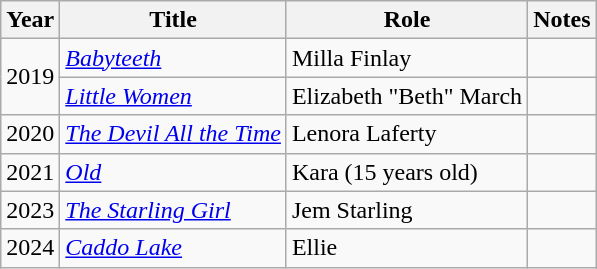<table class="wikitable sortable">
<tr>
<th scope="col">Year</th>
<th scope="col">Title</th>
<th scope="col">Role</th>
<th scope="col" class="unsortable">Notes</th>
</tr>
<tr>
<td rowspan=2>2019</td>
<td><em><a href='#'>Babyteeth</a></em></td>
<td>Milla Finlay</td>
<td></td>
</tr>
<tr>
<td><em><a href='#'>Little Women</a></em></td>
<td>Elizabeth "Beth" March</td>
<td></td>
</tr>
<tr>
<td>2020</td>
<td><em><a href='#'>The Devil All the Time</a></em></td>
<td>Lenora Laferty</td>
<td></td>
</tr>
<tr>
<td>2021</td>
<td><em><a href='#'>Old</a></em></td>
<td>Kara (15 years old)</td>
<td></td>
</tr>
<tr>
<td>2023</td>
<td><em><a href='#'>The Starling Girl</a></em></td>
<td>Jem Starling</td>
<td></td>
</tr>
<tr>
<td>2024</td>
<td><em><a href='#'>Caddo Lake</a></em></td>
<td>Ellie</td>
<td></td>
</tr>
</table>
